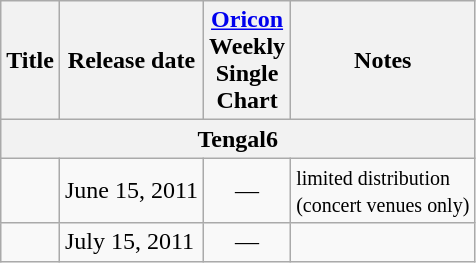<table class="wikitable">
<tr>
<th>Title</th>
<th>Release date</th>
<th><a href='#'>Oricon</a><br>Weekly<br>Single<br>Chart<br></th>
<th>Notes</th>
</tr>
<tr>
<th colspan="4">Tengal6</th>
</tr>
<tr>
<td></td>
<td>June 15, 2011</td>
<td align="center">—</td>
<td><small>limited distribution<br>(concert venues only)</small></td>
</tr>
<tr>
<td></td>
<td>July 15, 2011</td>
<td align="center">—</td>
<td><small></small></td>
</tr>
</table>
